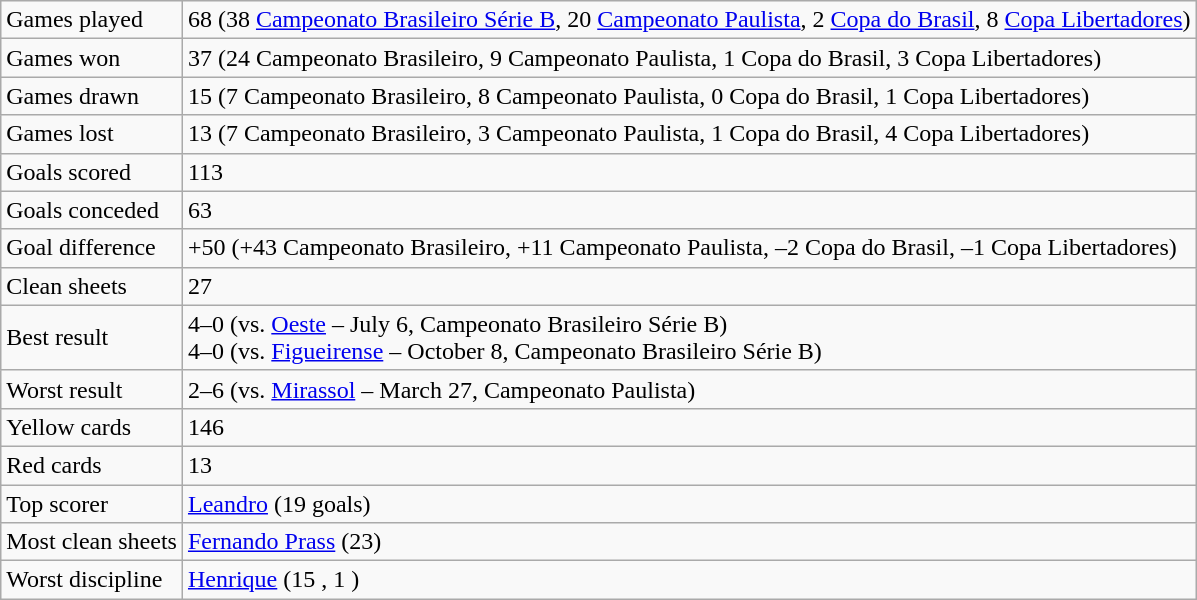<table class="wikitable">
<tr>
<td>Games played</td>
<td>68 (38 <a href='#'>Campeonato Brasileiro Série B</a>, 20 <a href='#'>Campeonato Paulista</a>, 2 <a href='#'>Copa do Brasil</a>, 8 <a href='#'>Copa Libertadores</a>)</td>
</tr>
<tr>
<td>Games won</td>
<td>37 (24 Campeonato Brasileiro, 9 Campeonato Paulista, 1 Copa do Brasil, 3 Copa Libertadores)</td>
</tr>
<tr>
<td>Games drawn</td>
<td>15 (7 Campeonato Brasileiro, 8 Campeonato Paulista, 0 Copa do Brasil, 1 Copa Libertadores)</td>
</tr>
<tr>
<td>Games lost</td>
<td>13 (7 Campeonato Brasileiro, 3 Campeonato Paulista, 1 Copa do Brasil, 4 Copa Libertadores)</td>
</tr>
<tr>
<td>Goals scored</td>
<td>113</td>
</tr>
<tr>
<td>Goals conceded</td>
<td>63</td>
</tr>
<tr>
<td>Goal difference</td>
<td>+50 (+43 Campeonato Brasileiro, +11 Campeonato Paulista, –2 Copa do Brasil, –1 Copa Libertadores)</td>
</tr>
<tr>
<td>Clean sheets</td>
<td>27</td>
</tr>
<tr>
<td>Best result</td>
<td>4–0 (vs. <a href='#'>Oeste</a> – July 6, Campeonato Brasileiro Série B)<br> 4–0 (vs. <a href='#'>Figueirense</a> – October 8, Campeonato Brasileiro Série B)<br></td>
</tr>
<tr>
<td>Worst result</td>
<td>2–6 (vs. <a href='#'>Mirassol</a> – March 27, Campeonato Paulista)</td>
</tr>
<tr>
<td>Yellow cards</td>
<td>146</td>
</tr>
<tr>
<td>Red cards</td>
<td>13</td>
</tr>
<tr>
<td>Top scorer</td>
<td><a href='#'>Leandro</a> (19 goals)</td>
</tr>
<tr>
<td>Most clean sheets</td>
<td><a href='#'>Fernando Prass</a> (23)</td>
</tr>
<tr>
<td>Worst discipline</td>
<td><a href='#'>Henrique</a> (15 , 1 )</td>
</tr>
</table>
